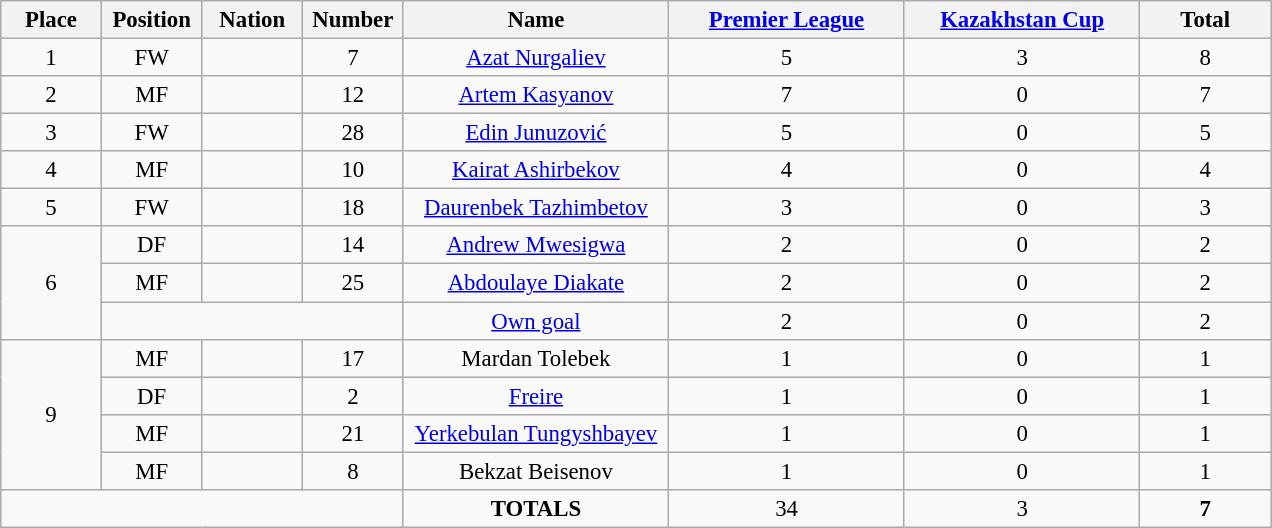<table class="wikitable" style="font-size: 95%; text-align: center;">
<tr>
<th width=60>Place</th>
<th width=60>Position</th>
<th width=60>Nation</th>
<th width=60>Number</th>
<th width=170>Name</th>
<th width=150><a href='#'>Premier League</a></th>
<th width=150><a href='#'>Kazakhstan Cup</a></th>
<th width=80><strong>Total</strong></th>
</tr>
<tr>
<td>1</td>
<td>FW</td>
<td></td>
<td>7</td>
<td><a href='#'>Azat Nurgaliev</a></td>
<td>5</td>
<td>3</td>
<td>8</td>
</tr>
<tr>
<td>2</td>
<td>MF</td>
<td></td>
<td>12</td>
<td><a href='#'>Artem Kasyanov</a></td>
<td>7</td>
<td>0</td>
<td>7</td>
</tr>
<tr>
<td>3</td>
<td>FW</td>
<td></td>
<td>28</td>
<td><a href='#'>Edin Junuzović</a></td>
<td>5</td>
<td>0</td>
<td>5</td>
</tr>
<tr>
<td>4</td>
<td>MF</td>
<td></td>
<td>10</td>
<td><a href='#'>Kairat Ashirbekov</a></td>
<td>4</td>
<td>0</td>
<td>4</td>
</tr>
<tr>
<td>5</td>
<td>FW</td>
<td></td>
<td>18</td>
<td><a href='#'>Daurenbek Tazhimbetov</a></td>
<td>3</td>
<td>0</td>
<td>3</td>
</tr>
<tr>
<td rowspan="3">6</td>
<td>DF</td>
<td></td>
<td>14</td>
<td><a href='#'>Andrew Mwesigwa</a></td>
<td>2</td>
<td>0</td>
<td>2</td>
</tr>
<tr>
<td>MF</td>
<td></td>
<td>25</td>
<td><a href='#'>Abdoulaye Diakate</a></td>
<td>2</td>
<td>0</td>
<td>2</td>
</tr>
<tr>
<td colspan="3"></td>
<td><a href='#'>Own goal</a></td>
<td>2</td>
<td>0</td>
<td>2</td>
</tr>
<tr>
<td rowspan="4">9</td>
<td>MF</td>
<td></td>
<td>17</td>
<td>Mardan Tolebek</td>
<td>1</td>
<td>0</td>
<td>1</td>
</tr>
<tr>
<td>DF</td>
<td></td>
<td>2</td>
<td><a href='#'>Freire</a></td>
<td>1</td>
<td>0</td>
<td>1</td>
</tr>
<tr>
<td>MF</td>
<td></td>
<td>21</td>
<td><a href='#'>Yerkebulan Tungyshbayev</a></td>
<td>1</td>
<td>0</td>
<td>1</td>
</tr>
<tr>
<td>MF</td>
<td></td>
<td>8</td>
<td>Bekzat Beisenov</td>
<td>1</td>
<td>0</td>
<td>1</td>
</tr>
<tr>
<td colspan="4"></td>
<td><strong>TOTALS</strong></td>
<td>34</td>
<td>3</td>
<td><strong>7</strong></td>
</tr>
</table>
